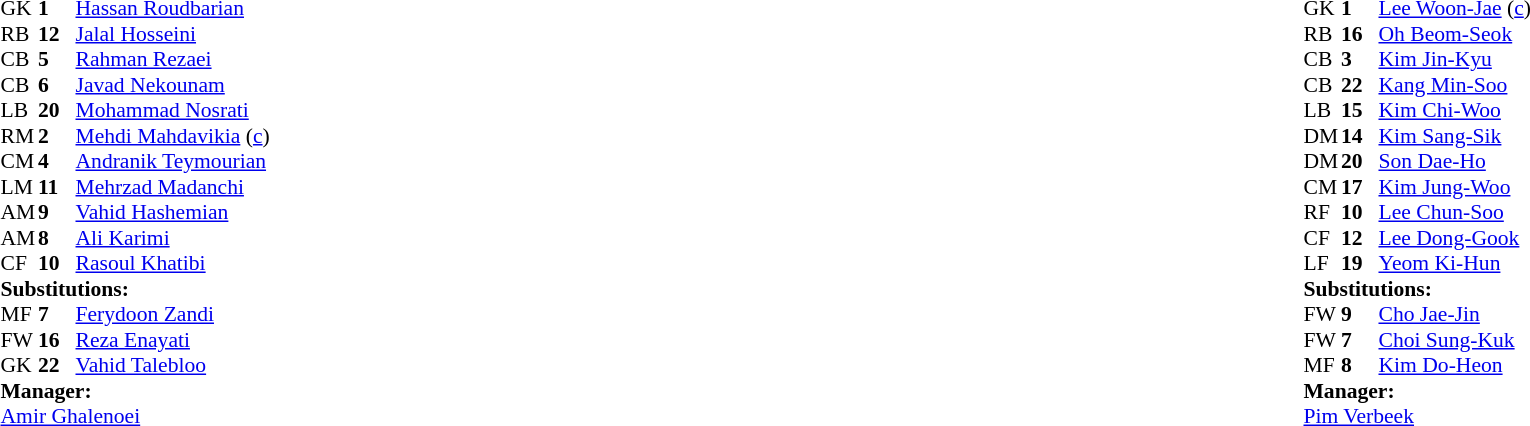<table width="100%">
<tr>
<td valign="top" width="50%"><br><table style="font-size: 90%" cellspacing="0" cellpadding="0">
<tr>
<th width="25"></th>
<th width="25"></th>
</tr>
<tr>
<td>GK</td>
<td><strong>1</strong></td>
<td><a href='#'>Hassan Roudbarian</a></td>
<td></td>
<td></td>
</tr>
<tr>
<td>RB</td>
<td><strong>12</strong></td>
<td><a href='#'>Jalal Hosseini</a></td>
<td></td>
<td></td>
</tr>
<tr>
<td>CB</td>
<td><strong>5</strong></td>
<td><a href='#'>Rahman Rezaei</a></td>
<td></td>
<td></td>
</tr>
<tr>
<td>CB</td>
<td><strong>6</strong></td>
<td><a href='#'>Javad Nekounam</a></td>
<td></td>
<td></td>
</tr>
<tr>
<td>LB</td>
<td><strong>20</strong></td>
<td><a href='#'>Mohammad Nosrati</a></td>
<td></td>
<td></td>
</tr>
<tr>
<td>RM</td>
<td><strong>2</strong></td>
<td><a href='#'>Mehdi Mahdavikia</a> (<a href='#'>c</a>)</td>
<td></td>
<td></td>
</tr>
<tr>
<td>CM</td>
<td><strong>4</strong></td>
<td><a href='#'>Andranik Teymourian</a></td>
<td></td>
<td></td>
</tr>
<tr>
<td>LM</td>
<td><strong>11</strong></td>
<td><a href='#'>Mehrzad Madanchi</a></td>
<td></td>
<td></td>
</tr>
<tr>
<td>AM</td>
<td><strong>9</strong></td>
<td><a href='#'>Vahid Hashemian</a></td>
<td></td>
<td></td>
</tr>
<tr>
<td>AM</td>
<td><strong>8</strong></td>
<td><a href='#'>Ali Karimi</a></td>
<td></td>
<td></td>
</tr>
<tr>
<td>CF</td>
<td><strong>10</strong></td>
<td><a href='#'>Rasoul Khatibi</a></td>
<td></td>
<td></td>
</tr>
<tr>
<td colspan=3><strong>Substitutions:</strong></td>
</tr>
<tr>
<td>MF</td>
<td><strong>7</strong></td>
<td><a href='#'>Ferydoon Zandi</a></td>
<td></td>
<td></td>
</tr>
<tr>
<td>FW</td>
<td><strong>16</strong></td>
<td><a href='#'>Reza Enayati</a></td>
<td></td>
<td></td>
</tr>
<tr>
<td>GK</td>
<td><strong>22</strong></td>
<td><a href='#'>Vahid Talebloo</a></td>
<td></td>
<td></td>
</tr>
<tr>
<td colspan=3><strong>Manager:</strong></td>
</tr>
<tr>
<td colspan=3><a href='#'>Amir Ghalenoei</a></td>
</tr>
</table>
</td>
<td valign="top" width="50%"><br><table style="font-size: 90%" cellspacing="0" cellpadding="0" align="center">
<tr>
<th width=25></th>
<th width=25></th>
</tr>
<tr>
<td>GK</td>
<td><strong>1</strong></td>
<td><a href='#'>Lee Woon-Jae</a> (<a href='#'>c</a>)</td>
<td></td>
<td></td>
</tr>
<tr>
<td>RB</td>
<td><strong>16</strong></td>
<td><a href='#'>Oh Beom-Seok</a></td>
<td></td>
<td></td>
</tr>
<tr>
<td>CB</td>
<td><strong>3</strong></td>
<td><a href='#'>Kim Jin-Kyu</a></td>
<td></td>
<td></td>
</tr>
<tr>
<td>CB</td>
<td><strong>22</strong></td>
<td><a href='#'>Kang Min-Soo</a></td>
<td></td>
<td></td>
</tr>
<tr>
<td>LB</td>
<td><strong>15</strong></td>
<td><a href='#'>Kim Chi-Woo</a></td>
<td></td>
<td></td>
</tr>
<tr>
<td>DM</td>
<td><strong>14</strong></td>
<td><a href='#'>Kim Sang-Sik</a></td>
<td></td>
<td></td>
</tr>
<tr>
<td>DM</td>
<td><strong>20</strong></td>
<td><a href='#'>Son Dae-Ho</a></td>
<td></td>
<td></td>
</tr>
<tr>
<td>CM</td>
<td><strong>17</strong></td>
<td><a href='#'>Kim Jung-Woo</a></td>
<td></td>
<td></td>
</tr>
<tr>
<td>RF</td>
<td><strong>10</strong></td>
<td><a href='#'>Lee Chun-Soo</a></td>
<td></td>
<td></td>
</tr>
<tr>
<td>CF</td>
<td><strong>12</strong></td>
<td><a href='#'>Lee Dong-Gook</a></td>
<td></td>
<td></td>
</tr>
<tr>
<td>LF</td>
<td><strong>19</strong></td>
<td><a href='#'>Yeom Ki-Hun</a></td>
<td></td>
<td></td>
</tr>
<tr>
<td colspan=3><strong>Substitutions:</strong></td>
</tr>
<tr>
<td>FW</td>
<td><strong>9</strong></td>
<td><a href='#'>Cho Jae-Jin</a></td>
<td></td>
<td></td>
</tr>
<tr>
<td>FW</td>
<td><strong>7</strong></td>
<td><a href='#'>Choi Sung-Kuk</a></td>
<td></td>
<td></td>
</tr>
<tr>
<td>MF</td>
<td><strong>8</strong></td>
<td><a href='#'>Kim Do-Heon</a></td>
<td></td>
<td></td>
</tr>
<tr>
<td colspan=3><strong>Manager:</strong></td>
</tr>
<tr>
<td colspan=4> <a href='#'>Pim Verbeek</a></td>
</tr>
</table>
</td>
</tr>
</table>
